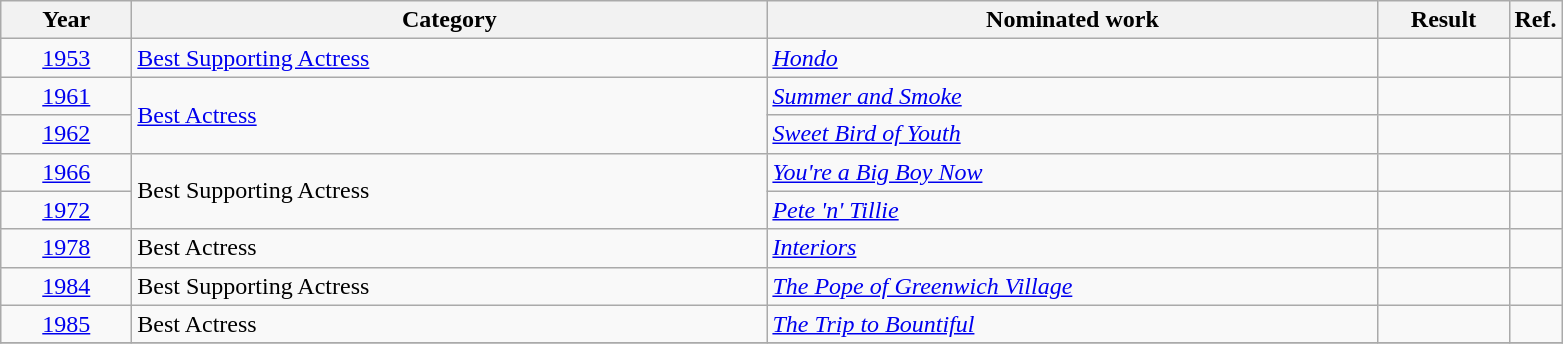<table class=wikitable>
<tr>
<th scope="col" style="width:5em;">Year</th>
<th scope="col" style="width:26em;">Category</th>
<th scope="col" style="width:25em;">Nominated work</th>
<th scope="col" style="width:5em;">Result</th>
<th>Ref.</th>
</tr>
<tr>
<td style="text-align:center;"><a href='#'>1953</a></td>
<td><a href='#'>Best Supporting Actress</a></td>
<td><em><a href='#'>Hondo</a></em></td>
<td></td>
<td></td>
</tr>
<tr>
<td style="text-align:center;"><a href='#'>1961</a></td>
<td rowspan=2><a href='#'>Best Actress</a></td>
<td><em><a href='#'>Summer and Smoke</a></em></td>
<td></td>
<td></td>
</tr>
<tr>
<td style="text-align:center;"><a href='#'>1962</a></td>
<td><em><a href='#'>Sweet Bird of Youth</a></em></td>
<td></td>
<td></td>
</tr>
<tr>
<td style="text-align:center;"><a href='#'>1966</a></td>
<td rowspan=2>Best Supporting Actress</td>
<td><em><a href='#'>You're a Big Boy Now</a></em></td>
<td></td>
<td></td>
</tr>
<tr>
<td style="text-align:center;"><a href='#'>1972</a></td>
<td><em><a href='#'>Pete 'n' Tillie</a></em></td>
<td></td>
<td></td>
</tr>
<tr>
<td style="text-align:center;"><a href='#'>1978</a></td>
<td>Best Actress</td>
<td><em><a href='#'>Interiors</a></em></td>
<td></td>
<td></td>
</tr>
<tr>
<td style="text-align:center;"><a href='#'>1984</a></td>
<td>Best Supporting Actress</td>
<td><em><a href='#'>The Pope of Greenwich Village</a></em></td>
<td></td>
<td></td>
</tr>
<tr>
<td style="text-align:center;"><a href='#'>1985</a></td>
<td>Best Actress</td>
<td><em><a href='#'>The Trip to Bountiful</a></em></td>
<td></td>
<td></td>
</tr>
<tr>
</tr>
</table>
